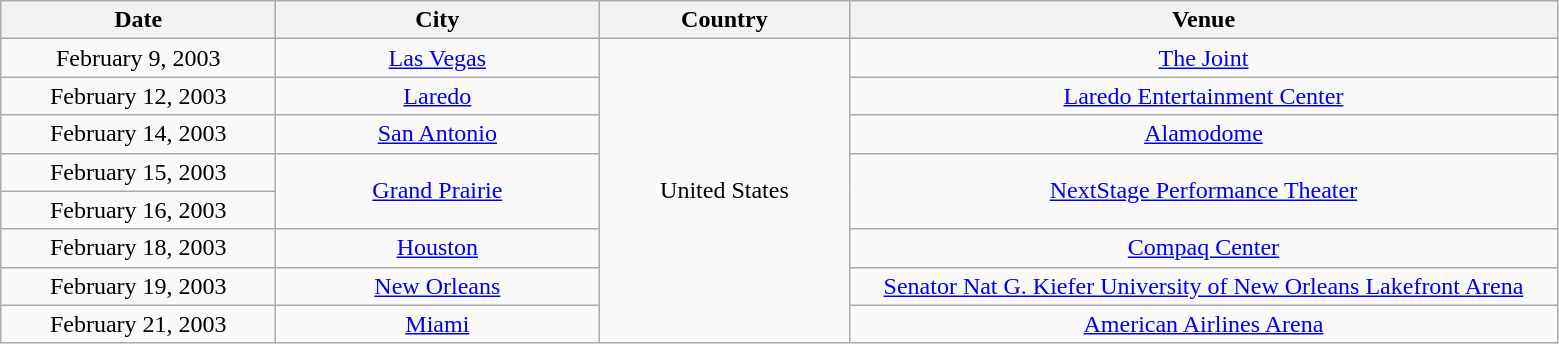<table class="wikitable sortable plainrowheaders" style="text-align:center;">
<tr>
<th scope="col" style="width:11em;">Date</th>
<th scope="col" style="width:13em;">City</th>
<th scope="col" style="width:10em;">Country</th>
<th scope="col" style="width:29em;">Venue</th>
</tr>
<tr>
<td>February 9, 2003</td>
<td><a href='#'>Las Vegas</a></td>
<td rowspan="8">United States</td>
<td><a href='#'>The Joint</a></td>
</tr>
<tr>
<td>February 12, 2003</td>
<td><a href='#'>Laredo</a></td>
<td><a href='#'>Laredo Entertainment Center</a></td>
</tr>
<tr>
<td>February 14, 2003</td>
<td><a href='#'>San Antonio</a></td>
<td><a href='#'>Alamodome</a></td>
</tr>
<tr>
<td>February 15, 2003</td>
<td rowspan="2"><a href='#'>Grand Prairie</a></td>
<td rowspan="2"><a href='#'>NextStage Performance Theater</a></td>
</tr>
<tr>
<td>February 16, 2003</td>
</tr>
<tr>
<td>February 18, 2003</td>
<td><a href='#'>Houston</a></td>
<td><a href='#'>Compaq Center</a></td>
</tr>
<tr>
<td>February 19, 2003</td>
<td><a href='#'>New Orleans</a></td>
<td><a href='#'>Senator Nat G. Kiefer University of New Orleans Lakefront Arena</a></td>
</tr>
<tr>
<td>February 21, 2003</td>
<td><a href='#'>Miami</a></td>
<td><a href='#'>American Airlines Arena</a></td>
</tr>
</table>
